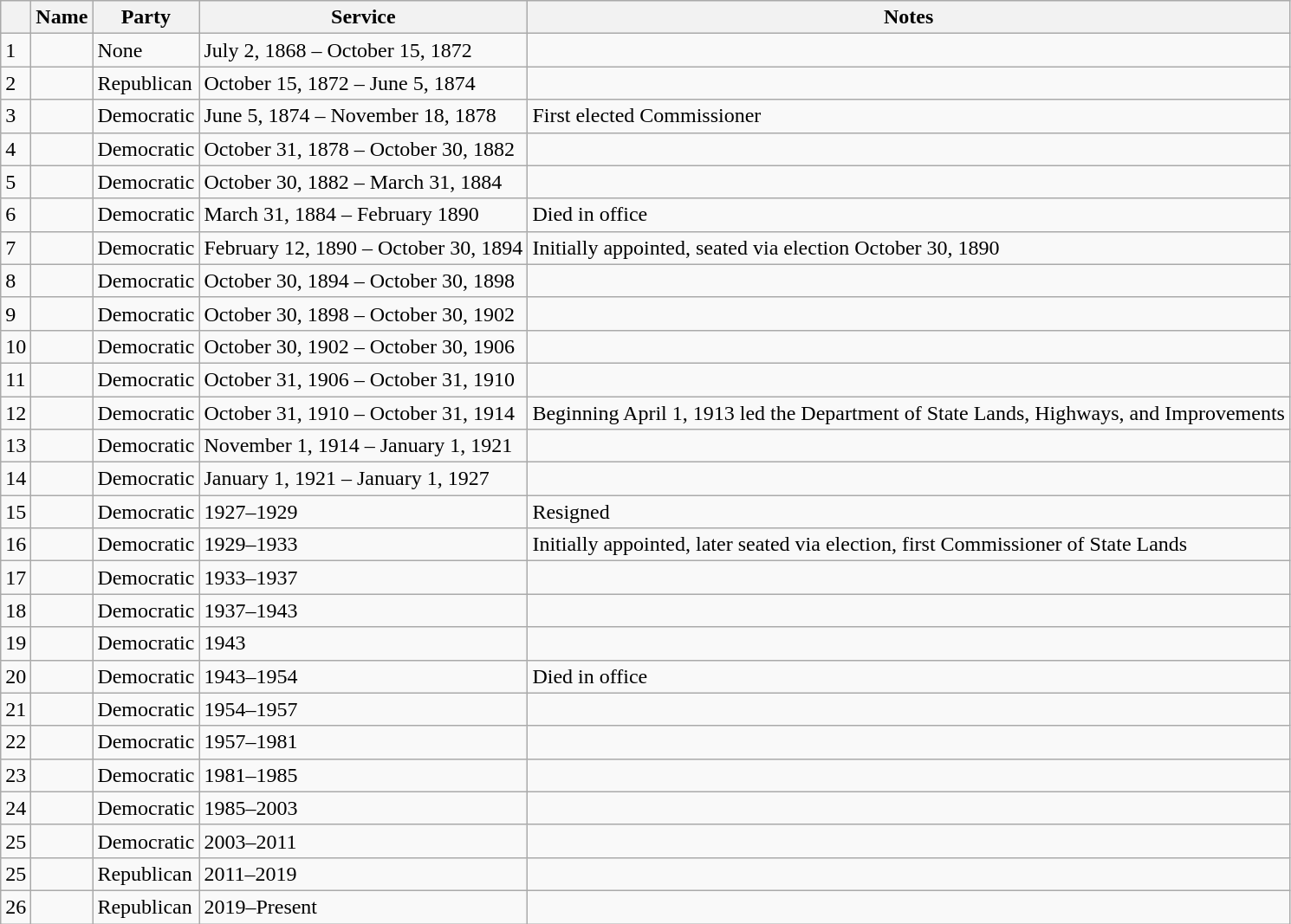<table class="wikitable sortable">
<tr>
<th></th>
<th>Name</th>
<th>Party</th>
<th>Service</th>
<th>Notes</th>
</tr>
<tr>
<td>1</td>
<td></td>
<td>None</td>
<td>July 2, 1868 – October 15, 1872</td>
<td></td>
</tr>
<tr>
<td>2</td>
<td></td>
<td>Republican</td>
<td>October 15, 1872 – June 5, 1874</td>
<td></td>
</tr>
<tr>
<td>3</td>
<td></td>
<td>Democratic</td>
<td>June 5, 1874 – November 18, 1878</td>
<td>First elected Commissioner</td>
</tr>
<tr>
<td>4</td>
<td></td>
<td>Democratic</td>
<td>October 31, 1878 – October 30, 1882</td>
<td></td>
</tr>
<tr>
<td>5</td>
<td></td>
<td>Democratic</td>
<td>October 30, 1882 – March 31, 1884</td>
<td></td>
</tr>
<tr>
<td>6</td>
<td></td>
<td>Democratic</td>
<td>March 31, 1884 – February 1890</td>
<td>Died in office</td>
</tr>
<tr>
<td>7</td>
<td></td>
<td>Democratic</td>
<td>February 12, 1890 – October 30, 1894</td>
<td>Initially appointed, seated via election October 30, 1890</td>
</tr>
<tr>
<td>8</td>
<td></td>
<td>Democratic</td>
<td>October 30, 1894 – October 30, 1898</td>
<td></td>
</tr>
<tr>
<td>9</td>
<td></td>
<td>Democratic</td>
<td>October 30, 1898 – October 30, 1902</td>
<td></td>
</tr>
<tr>
<td>10</td>
<td></td>
<td>Democratic</td>
<td>October 30, 1902 – October 30, 1906</td>
<td></td>
</tr>
<tr>
<td>11</td>
<td></td>
<td>Democratic</td>
<td>October 31, 1906 – October 31, 1910</td>
<td></td>
</tr>
<tr>
<td>12</td>
<td></td>
<td>Democratic</td>
<td>October 31, 1910 – October 31, 1914</td>
<td>Beginning April 1, 1913 led the Department of State Lands, Highways, and Improvements</td>
</tr>
<tr>
<td>13</td>
<td></td>
<td>Democratic</td>
<td>November 1, 1914 – January 1, 1921</td>
<td></td>
</tr>
<tr>
<td>14</td>
<td></td>
<td>Democratic</td>
<td>January 1, 1921 – January 1, 1927</td>
<td></td>
</tr>
<tr>
<td>15</td>
<td></td>
<td>Democratic</td>
<td>1927–1929</td>
<td>Resigned</td>
</tr>
<tr>
<td>16</td>
<td></td>
<td>Democratic</td>
<td>1929–1933</td>
<td>Initially appointed, later seated via election, first Commissioner of State Lands</td>
</tr>
<tr>
<td>17</td>
<td></td>
<td>Democratic</td>
<td>1933–1937</td>
<td></td>
</tr>
<tr>
<td>18</td>
<td></td>
<td>Democratic</td>
<td>1937–1943</td>
<td></td>
</tr>
<tr>
<td>19</td>
<td></td>
<td>Democratic</td>
<td>1943</td>
<td></td>
</tr>
<tr>
<td>20</td>
<td></td>
<td>Democratic</td>
<td>1943–1954</td>
<td>Died in office</td>
</tr>
<tr>
<td>21</td>
<td></td>
<td>Democratic</td>
<td>1954–1957</td>
<td></td>
</tr>
<tr>
<td>22</td>
<td></td>
<td>Democratic</td>
<td>1957–1981</td>
<td></td>
</tr>
<tr>
<td>23</td>
<td></td>
<td>Democratic</td>
<td>1981–1985</td>
<td></td>
</tr>
<tr>
<td>24</td>
<td></td>
<td>Democratic</td>
<td>1985–2003</td>
<td></td>
</tr>
<tr>
<td>25</td>
<td></td>
<td>Democratic</td>
<td>2003–2011</td>
<td></td>
</tr>
<tr>
<td>25</td>
<td></td>
<td>Republican</td>
<td>2011–2019</td>
<td></td>
</tr>
<tr>
<td>26</td>
<td></td>
<td>Republican</td>
<td>2019–Present</td>
<td></td>
</tr>
</table>
